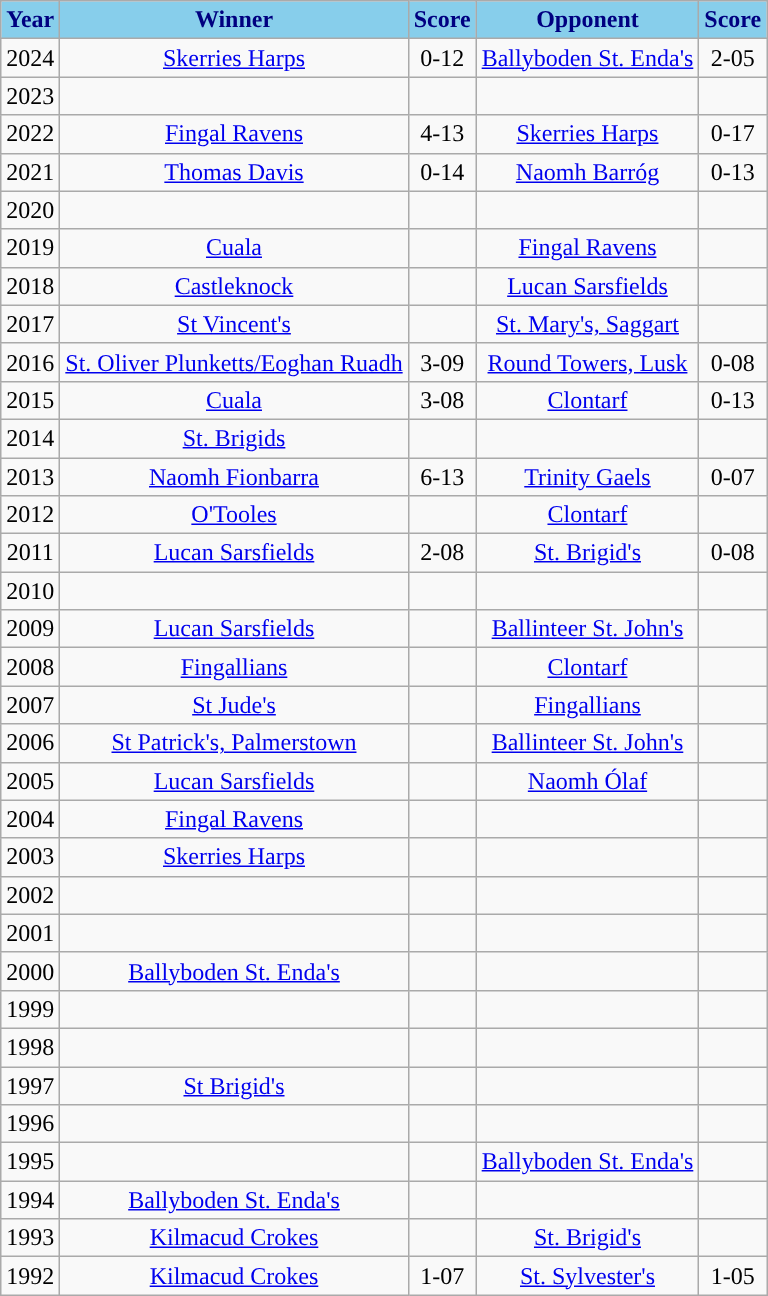<table class="wikitable" style="text-align:center;">
<tr>
<th style="background:skyblue;color:navy;">Year</th>
<th style="background:skyblue;color:navy;">Winner</th>
<th style="background:skyblue;color:navy;">Score</th>
<th style="background:skyblue;color:navy;">Opponent</th>
<th style="background:skyblue;color:navy;">Score</th>
</tr>
<tr>
<td>2024</td>
<td><a href='#'>Skerries Harps</a></td>
<td>0-12</td>
<td><a href='#'>Ballyboden St. Enda's</a></td>
<td>2-05</td>
</tr>
<tr>
<td>2023</td>
<td></td>
<td></td>
<td></td>
<td></td>
</tr>
<tr>
<td>2022</td>
<td><a href='#'>Fingal Ravens</a></td>
<td>4-13</td>
<td><a href='#'>Skerries Harps</a></td>
<td>0-17</td>
</tr>
<tr>
<td>2021</td>
<td><a href='#'>Thomas Davis</a></td>
<td>0-14</td>
<td><a href='#'>Naomh Barróg</a></td>
<td>0-13</td>
</tr>
<tr>
<td>2020</td>
<td></td>
<td></td>
<td></td>
<td></td>
</tr>
<tr>
<td>2019</td>
<td><a href='#'>Cuala</a></td>
<td></td>
<td><a href='#'>Fingal Ravens</a></td>
<td></td>
</tr>
<tr>
<td>2018</td>
<td><a href='#'>Castleknock</a></td>
<td></td>
<td><a href='#'>Lucan Sarsfields</a></td>
<td></td>
</tr>
<tr>
<td>2017</td>
<td><a href='#'>St Vincent's</a></td>
<td></td>
<td><a href='#'>St. Mary's, Saggart</a></td>
<td></td>
</tr>
<tr>
<td>2016</td>
<td><a href='#'>St. Oliver Plunketts/Eoghan Ruadh</a></td>
<td>3-09</td>
<td><a href='#'>Round Towers, Lusk</a></td>
<td>0-08</td>
</tr>
<tr>
<td>2015</td>
<td><a href='#'>Cuala</a></td>
<td>3-08</td>
<td><a href='#'>Clontarf</a></td>
<td>0-13</td>
</tr>
<tr>
<td>2014</td>
<td><a href='#'>St. Brigids</a></td>
<td></td>
<td></td>
<td></td>
</tr>
<tr>
<td>2013</td>
<td><a href='#'>Naomh Fionbarra</a></td>
<td>6-13</td>
<td><a href='#'>Trinity Gaels</a></td>
<td>0-07</td>
</tr>
<tr>
<td>2012</td>
<td><a href='#'>O'Tooles</a></td>
<td></td>
<td><a href='#'>Clontarf</a></td>
<td></td>
</tr>
<tr>
<td>2011</td>
<td><a href='#'>Lucan Sarsfields</a></td>
<td>2-08</td>
<td><a href='#'>St. Brigid's</a></td>
<td>0-08</td>
</tr>
<tr>
<td>2010</td>
<td></td>
<td></td>
<td></td>
<td></td>
</tr>
<tr>
<td>2009</td>
<td><a href='#'>Lucan Sarsfields</a></td>
<td></td>
<td><a href='#'>Ballinteer St. John's</a></td>
<td></td>
</tr>
<tr>
<td>2008</td>
<td><a href='#'>Fingallians</a></td>
<td></td>
<td><a href='#'>Clontarf</a></td>
<td></td>
</tr>
<tr>
<td>2007</td>
<td><a href='#'>St Jude's</a></td>
<td></td>
<td><a href='#'>Fingallians</a></td>
<td></td>
</tr>
<tr>
<td>2006</td>
<td><a href='#'>St Patrick's, Palmerstown</a></td>
<td></td>
<td><a href='#'>Ballinteer St. John's</a></td>
<td></td>
</tr>
<tr>
<td>2005</td>
<td><a href='#'>Lucan Sarsfields</a></td>
<td></td>
<td><a href='#'>Naomh Ólaf</a></td>
<td></td>
</tr>
<tr>
<td>2004</td>
<td><a href='#'>Fingal Ravens</a></td>
<td></td>
<td></td>
<td></td>
</tr>
<tr>
<td>2003</td>
<td><a href='#'>Skerries Harps</a></td>
<td></td>
<td></td>
<td></td>
</tr>
<tr>
<td>2002</td>
<td></td>
<td></td>
<td></td>
<td></td>
</tr>
<tr>
<td>2001</td>
<td></td>
<td></td>
<td></td>
<td></td>
</tr>
<tr>
<td>2000</td>
<td><a href='#'>Ballyboden St. Enda's</a></td>
<td></td>
<td></td>
<td></td>
</tr>
<tr>
<td>1999</td>
<td></td>
<td></td>
<td></td>
<td></td>
</tr>
<tr>
<td>1998</td>
<td></td>
<td></td>
<td></td>
<td></td>
</tr>
<tr>
<td>1997</td>
<td><a href='#'>St Brigid's</a></td>
<td></td>
<td></td>
<td></td>
</tr>
<tr>
<td>1996</td>
<td></td>
<td></td>
<td></td>
<td></td>
</tr>
<tr>
<td>1995</td>
<td></td>
<td></td>
<td><a href='#'>Ballyboden St. Enda's</a></td>
<td></td>
</tr>
<tr>
<td>1994</td>
<td><a href='#'>Ballyboden St. Enda's</a></td>
<td></td>
<td></td>
<td></td>
</tr>
<tr>
<td>1993</td>
<td><a href='#'>Kilmacud Crokes</a></td>
<td></td>
<td><a href='#'>St. Brigid's</a></td>
<td></td>
</tr>
<tr>
<td>1992</td>
<td><a href='#'>Kilmacud Crokes</a></td>
<td>1-07</td>
<td><a href='#'>St. Sylvester's</a></td>
<td>1-05</td>
</tr>
</table>
